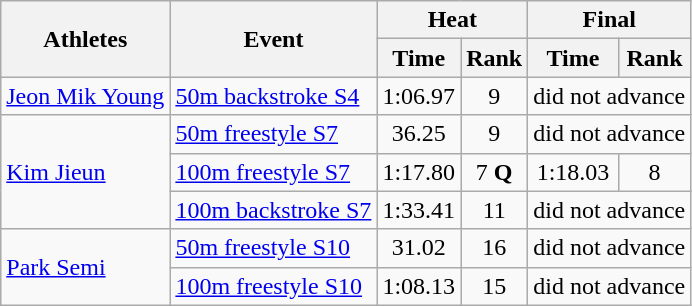<table class=wikitable>
<tr>
<th rowspan="2">Athletes</th>
<th rowspan="2">Event</th>
<th colspan="2">Heat</th>
<th colspan="2">Final</th>
</tr>
<tr>
<th>Time</th>
<th>Rank</th>
<th>Time</th>
<th>Rank</th>
</tr>
<tr>
<td align=left><a href='#'>Jeon Mik Young</a></td>
<td align=left><a href='#'>50m backstroke S4</a></td>
<td align=center>1:06.97</td>
<td align=center>9</td>
<td align=center colspan=2>did not advance</td>
</tr>
<tr>
<td align=left rowspan=3><a href='#'>Kim Jieun</a></td>
<td align=left><a href='#'>50m freestyle S7</a></td>
<td align=center>36.25</td>
<td align=center>9</td>
<td align=center colspan=2>did not advance</td>
</tr>
<tr>
<td align=left><a href='#'>100m freestyle S7</a></td>
<td align=center>1:17.80</td>
<td align=center>7 <strong>Q</strong></td>
<td align=center>1:18.03</td>
<td align=center>8</td>
</tr>
<tr>
<td align=left><a href='#'>100m backstroke S7</a></td>
<td align=center>1:33.41</td>
<td align=center>11</td>
<td align=center colspan=2>did not advance</td>
</tr>
<tr>
<td align=left rowspan=2><a href='#'>Park Semi</a></td>
<td align=left><a href='#'>50m freestyle S10</a></td>
<td align=center>31.02</td>
<td align=center>16</td>
<td align=center colspan=2>did not advance</td>
</tr>
<tr>
<td align=left><a href='#'>100m freestyle S10</a></td>
<td align=center>1:08.13</td>
<td align=center>15</td>
<td align=center colspan=2>did not advance</td>
</tr>
</table>
